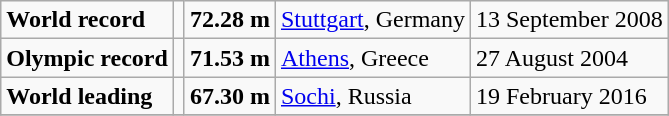<table class="wikitable">
<tr>
<td><strong>World record</strong></td>
<td></td>
<td><strong>72.28 m</strong></td>
<td><a href='#'>Stuttgart</a>, Germany</td>
<td>13 September 2008</td>
</tr>
<tr>
<td><strong>Olympic record</strong></td>
<td></td>
<td><strong>71.53 m</strong></td>
<td><a href='#'>Athens</a>, Greece</td>
<td>27 August 2004</td>
</tr>
<tr>
<td><strong>World leading</strong></td>
<td></td>
<td><strong>67.30 m</strong></td>
<td><a href='#'>Sochi</a>, Russia</td>
<td>19 February 2016</td>
</tr>
<tr>
</tr>
</table>
